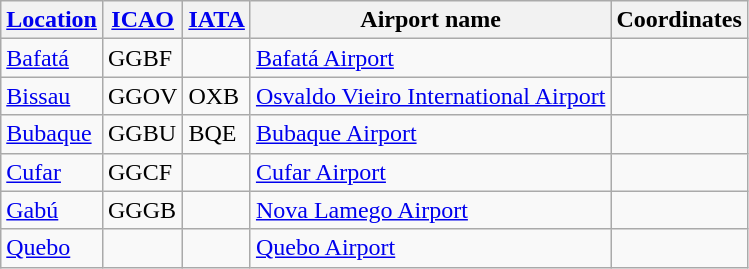<table class="wikitable sortable">
<tr valign=baseline>
<th><a href='#'>Location</a></th>
<th><a href='#'>ICAO</a></th>
<th><a href='#'>IATA</a></th>
<th>Airport name</th>
<th>Coordinates</th>
</tr>
<tr valign=top>
<td><a href='#'>Bafatá</a></td>
<td>GGBF</td>
<td></td>
<td><a href='#'>Bafatá Airport</a></td>
<td><small></small></td>
</tr>
<tr valign=top>
<td><a href='#'>Bissau</a></td>
<td>GGOV</td>
<td>OXB</td>
<td><a href='#'>Osvaldo Vieiro International Airport</a></td>
<td><small></small></td>
</tr>
<tr valign=top>
<td><a href='#'>Bubaque</a></td>
<td>GGBU</td>
<td>BQE</td>
<td><a href='#'>Bubaque Airport</a></td>
<td><small></small></td>
</tr>
<tr valign=top>
<td><a href='#'>Cufar</a></td>
<td>GGCF</td>
<td></td>
<td><a href='#'>Cufar Airport</a></td>
<td><small></small></td>
</tr>
<tr valign=top>
<td><a href='#'>Gabú</a></td>
<td>GGGB</td>
<td></td>
<td><a href='#'>Nova Lamego Airport</a></td>
<td><small></small></td>
</tr>
<tr valign=top>
<td><a href='#'>Quebo</a></td>
<td></td>
<td></td>
<td><a href='#'>Quebo Airport</a></td>
<td><small></small></td>
</tr>
</table>
